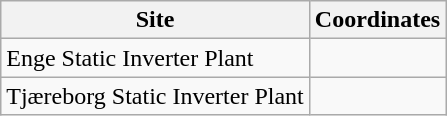<table class="wikitable sortable">
<tr>
<th>Site</th>
<th>Coordinates</th>
</tr>
<tr>
<td>Enge Static Inverter Plant</td>
<td></td>
</tr>
<tr>
<td>Tjæreborg Static Inverter Plant</td>
<td></td>
</tr>
</table>
